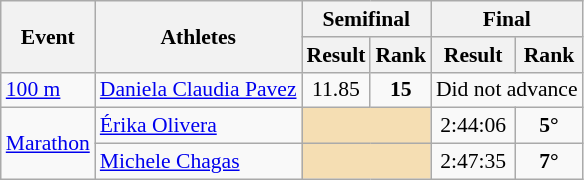<table class="wikitable" border="1" style="font-size:90%">
<tr>
<th rowspan=2>Event</th>
<th rowspan=2>Athletes</th>
<th colspan=2>Semifinal</th>
<th colspan=2>Final</th>
</tr>
<tr>
<th>Result</th>
<th>Rank</th>
<th>Result</th>
<th>Rank</th>
</tr>
<tr>
<td><a href='#'>100 m</a></td>
<td><a href='#'>Daniela Claudia Pavez</a></td>
<td align=center>11.85</td>
<td align=center><strong>15</strong></td>
<td align=center colspan="5">Did not advance</td>
</tr>
<tr>
<td rowspan=2><a href='#'>Marathon</a></td>
<td><a href='#'>Érika Olivera</a></td>
<td align=center colspan=2 bgcolor=wheat></td>
<td align=center>2:44:06</td>
<td align=center><strong>5°</strong></td>
</tr>
<tr>
<td><a href='#'>Michele Chagas</a></td>
<td align=center colspan=2 bgcolor=wheat></td>
<td align=center>2:47:35</td>
<td align=center><strong>7°</strong></td>
</tr>
</table>
